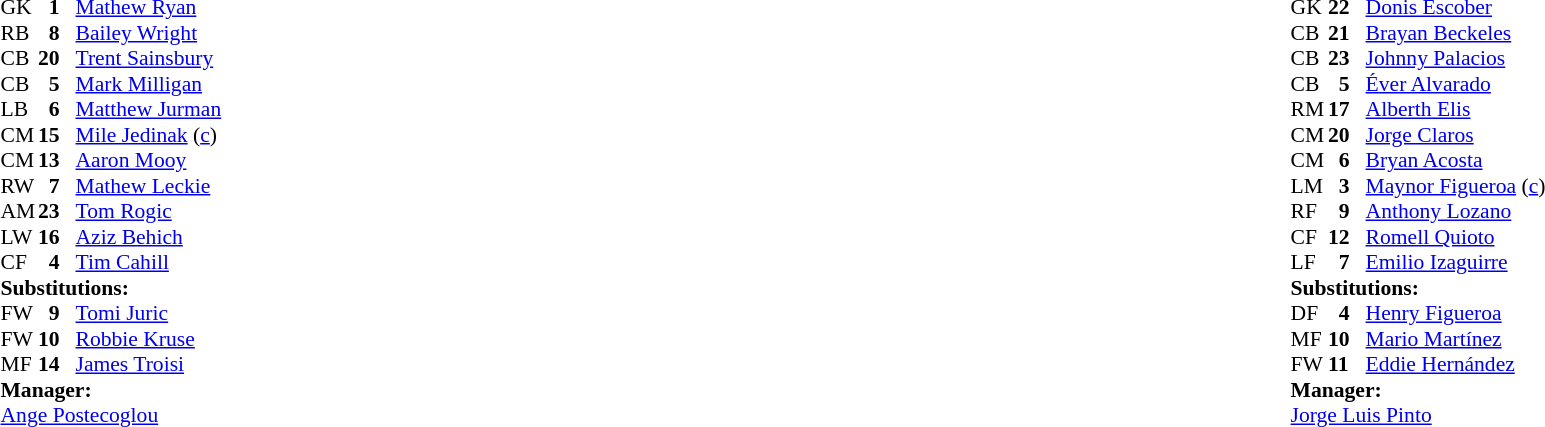<table width="100%">
<tr>
<td valign="top" width="40%"><br><table style="font-size: 90%" cellspacing="0" cellpadding="0">
<tr>
<th width="25"></th>
<th width="25"></th>
</tr>
<tr>
<td>GK</td>
<td><strong>  1</strong></td>
<td><a href='#'>Mathew Ryan</a></td>
</tr>
<tr>
<td>RB</td>
<td><strong>  8</strong></td>
<td><a href='#'>Bailey Wright</a></td>
</tr>
<tr>
<td>CB</td>
<td><strong>20</strong></td>
<td><a href='#'>Trent Sainsbury</a></td>
<td></td>
</tr>
<tr>
<td>CB</td>
<td><strong>  5</strong></td>
<td><a href='#'>Mark Milligan</a></td>
<td></td>
<td></td>
</tr>
<tr>
<td>LB</td>
<td><strong>  6</strong></td>
<td><a href='#'>Matthew Jurman</a></td>
<td></td>
</tr>
<tr>
<td>CM</td>
<td><strong>15</strong></td>
<td><a href='#'>Mile Jedinak</a> (<a href='#'>c</a>)</td>
</tr>
<tr>
<td>CM</td>
<td><strong>13</strong></td>
<td><a href='#'>Aaron Mooy</a></td>
<td></td>
</tr>
<tr>
<td>RW</td>
<td><strong>  7</strong></td>
<td><a href='#'>Mathew Leckie</a></td>
<td></td>
</tr>
<tr>
<td>AM</td>
<td><strong>23</strong></td>
<td><a href='#'>Tom Rogic</a></td>
<td></td>
<td></td>
</tr>
<tr>
<td>LW</td>
<td><strong>16</strong></td>
<td><a href='#'>Aziz Behich</a></td>
</tr>
<tr>
<td>CF</td>
<td><strong>  4</strong></td>
<td><a href='#'>Tim Cahill</a></td>
<td></td>
<td></td>
</tr>
<tr>
<td colspan=3><strong>Substitutions:</strong></td>
</tr>
<tr>
<td>FW</td>
<td><strong>  9</strong></td>
<td><a href='#'>Tomi Juric</a></td>
<td></td>
<td></td>
</tr>
<tr>
<td>FW</td>
<td><strong>10</strong></td>
<td><a href='#'>Robbie Kruse</a></td>
<td></td>
<td></td>
</tr>
<tr>
<td>MF</td>
<td><strong>14</strong></td>
<td><a href='#'>James Troisi</a></td>
<td></td>
<td></td>
</tr>
<tr>
<td colspan=3><strong>Manager:</strong></td>
</tr>
<tr>
<td colspan=3><a href='#'>Ange Postecoglou</a></td>
</tr>
</table>
</td>
<td valign="top"></td>
<td valign="top" width="50%"><br><table style="font-size: 90%" cellspacing="0" cellpadding="0" align="center">
<tr>
<th width=25></th>
<th width=25></th>
</tr>
<tr>
<td>GK</td>
<td><strong>22</strong></td>
<td><a href='#'>Donis Escober</a></td>
</tr>
<tr>
<td>CB</td>
<td><strong>21</strong></td>
<td><a href='#'>Brayan Beckeles</a></td>
</tr>
<tr>
<td>CB</td>
<td><strong>23</strong></td>
<td><a href='#'>Johnny Palacios</a></td>
<td></td>
</tr>
<tr>
<td>CB</td>
<td><strong>  5</strong></td>
<td><a href='#'>Éver Alvarado</a></td>
</tr>
<tr>
<td>RM</td>
<td><strong>17</strong></td>
<td><a href='#'>Alberth Elis</a></td>
</tr>
<tr>
<td>CM</td>
<td><strong>20</strong></td>
<td><a href='#'>Jorge Claros</a></td>
<td></td>
</tr>
<tr>
<td>CM</td>
<td><strong>  6</strong></td>
<td><a href='#'>Bryan Acosta</a></td>
</tr>
<tr>
<td>LM</td>
<td><strong>  3</strong></td>
<td><a href='#'>Maynor Figueroa</a> (<a href='#'>c</a>)</td>
<td></td>
</tr>
<tr>
<td>RF</td>
<td><strong>  9</strong></td>
<td><a href='#'>Anthony Lozano</a></td>
</tr>
<tr>
<td>CF</td>
<td><strong>12</strong></td>
<td><a href='#'>Romell Quioto</a></td>
<td></td>
<td></td>
</tr>
<tr>
<td>LF</td>
<td><strong>  7</strong></td>
<td><a href='#'>Emilio Izaguirre</a></td>
<td></td>
<td></td>
</tr>
<tr>
<td colspan=3><strong>Substitutions:</strong></td>
</tr>
<tr>
<td>DF</td>
<td><strong>  4</strong></td>
<td><a href='#'>Henry Figueroa</a></td>
<td></td>
<td></td>
<td></td>
</tr>
<tr>
<td>MF</td>
<td><strong>10</strong></td>
<td><a href='#'>Mario Martínez</a></td>
<td></td>
<td></td>
</tr>
<tr>
<td>FW</td>
<td><strong>11</strong></td>
<td><a href='#'>Eddie Hernández</a></td>
<td></td>
<td></td>
</tr>
<tr>
<td colspan=3><strong>Manager:</strong></td>
</tr>
<tr>
<td colspan=3> <a href='#'>Jorge Luis Pinto</a></td>
</tr>
</table>
</td>
</tr>
</table>
